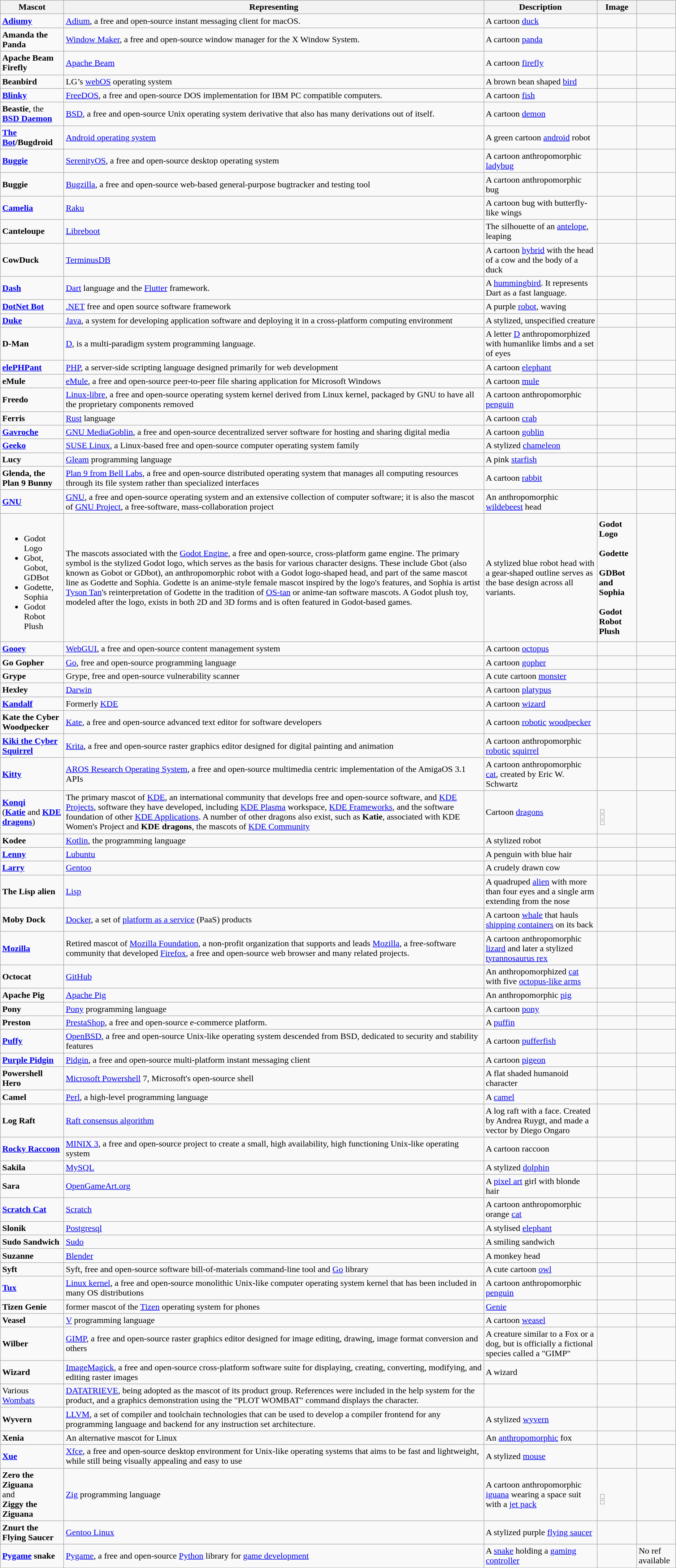<table class="sortable wikitable">
<tr>
<th>Mascot</th>
<th>Representing</th>
<th class="unsortable">Description</th>
<th class="unsortable">Image</th>
<th class="unsortable"></th>
</tr>
<tr>
<td><strong><a href='#'>Adiumy</a></strong></td>
<td><a href='#'>Adium</a>, a free and open-source instant messaging client for macOS.</td>
<td>A cartoon <a href='#'>duck</a></td>
<td></td>
<td></td>
</tr>
<tr>
<td><strong>Amanda the Panda</strong></td>
<td><a href='#'>Window Maker</a>, a free and open-source window manager for the X Window System.</td>
<td>A cartoon <a href='#'>panda</a></td>
<td></td>
<td></td>
</tr>
<tr>
<td><strong>Apache Beam Firefly</strong></td>
<td><a href='#'>Apache Beam</a></td>
<td>A cartoon <a href='#'>firefly</a></td>
<td></td>
<td></td>
</tr>
<tr>
<td><strong> Beanbird</strong></td>
<td>LG’s <a href='#'>webOS</a> operating system</td>
<td>A brown bean shaped <a href='#'>bird</a></td>
<td></td>
<td></td>
</tr>
<tr>
<td><strong><a href='#'>Blinky</a></strong></td>
<td><a href='#'>FreeDOS</a>, a free and open-source DOS implementation for IBM PC compatible computers.</td>
<td>A cartoon <a href='#'>fish</a></td>
<td></td>
<td></td>
</tr>
<tr>
<td><strong>Beastie</strong>, the <strong><a href='#'>BSD Daemon</a></strong></td>
<td><a href='#'>BSD</a>, a free and open-source Unix operating system derivative that also has many derivations out of itself.</td>
<td>A cartoon <a href='#'>demon</a></td>
<td></td>
<td></td>
</tr>
<tr>
<td><strong><a href='#'>The Bot</a>/Bugdroid</strong></td>
<td><a href='#'>Android operating system</a></td>
<td>A green cartoon <a href='#'>android</a> robot</td>
<td></td>
<td></td>
</tr>
<tr>
<td><strong><a href='#'>Buggie</a></strong></td>
<td><a href='#'>SerenityOS</a>, a free and open-source desktop operating system</td>
<td>A cartoon anthropomorphic <a href='#'>ladybug</a></td>
<td></td>
<td></td>
</tr>
<tr>
<td><strong>Buggie</strong></td>
<td><a href='#'>Bugzilla</a>, a free and open-source web-based general-purpose bugtracker and testing tool</td>
<td>A cartoon anthropomorphic bug</td>
<td></td>
<td></td>
</tr>
<tr>
<td><strong><a href='#'>Camelia</a></strong></td>
<td><a href='#'>Raku</a></td>
<td>A cartoon bug with butterfly-like wings</td>
<td></td>
<td></td>
</tr>
<tr>
<td><strong>Canteloupe</strong></td>
<td><a href='#'>Libreboot</a></td>
<td>The silhouette of an <a href='#'>antelope</a>, leaping</td>
<td></td>
<td></td>
</tr>
<tr>
<td><strong>CowDuck</strong></td>
<td><a href='#'>TerminusDB</a></td>
<td>A cartoon <a href='#'>hybrid</a> with the head of a cow and the body of a duck</td>
<td></td>
<td></td>
</tr>
<tr>
<td><strong><a href='#'>Dash</a></strong></td>
<td><a href='#'>Dart</a> language and the <a href='#'>Flutter</a> framework.</td>
<td>A <a href='#'>hummingbird</a>. It represents Dart as a fast language.</td>
<td></td>
<td></td>
</tr>
<tr>
<td><strong><a href='#'>DotNet Bot</a></strong></td>
<td><a href='#'>.NET</a> free and open source software framework</td>
<td>A purple <a href='#'>robot</a>, waving</td>
<td></td>
<td></td>
</tr>
<tr>
<td><strong><a href='#'>Duke</a></strong></td>
<td><a href='#'>Java</a>, a system for developing application software and deploying it in a cross-platform computing environment</td>
<td>A stylized, unspecified creature</td>
<td></td>
<td></td>
</tr>
<tr>
<td><strong>D-Man</strong></td>
<td><a href='#'>D</a>, is a multi-paradigm system programming language.</td>
<td>A letter <a href='#'>D</a> anthropomorphized with humanlike limbs and a set of eyes</td>
<td></td>
<td></td>
</tr>
<tr>
<td><strong><a href='#'>elePHPant</a></strong></td>
<td><a href='#'>PHP</a>, a server-side scripting language designed primarily for web development</td>
<td>A cartoon <a href='#'>elephant</a></td>
<td></td>
<td></td>
</tr>
<tr>
<td><strong>eMule</strong></td>
<td><a href='#'>eMule</a>, a free and open-source peer-to-peer file sharing application for Microsoft Windows</td>
<td>A cartoon <a href='#'>mule</a></td>
<td></td>
<td></td>
</tr>
<tr>
<td><strong>Freedo</strong></td>
<td><a href='#'>Linux-libre</a>, a free and open-source operating system kernel derived from Linux kernel, packaged by GNU to have all the proprietary components removed</td>
<td>A cartoon anthropomorphic <a href='#'>penguin</a></td>
<td></td>
<td></td>
</tr>
<tr>
<td><strong>Ferris</strong></td>
<td><a href='#'>Rust</a> language</td>
<td>A cartoon <a href='#'>crab</a></td>
<td></td>
<td></td>
</tr>
<tr>
<td><strong><a href='#'>Gavroche</a></strong></td>
<td><a href='#'>GNU MediaGoblin</a>, a free and open-source decentralized server software for hosting and sharing digital media</td>
<td>A cartoon <a href='#'>goblin</a></td>
<td></td>
<td></td>
</tr>
<tr>
<td><strong><a href='#'>Geeko</a></strong></td>
<td><a href='#'>SUSE Linux</a>, a Linux-based free and open-source computer operating system family</td>
<td>A stylized <a href='#'>chameleon</a></td>
<td></td>
<td></td>
</tr>
<tr>
<td><strong>Lucy</strong></td>
<td><a href='#'>Gleam</a> programming language</td>
<td>A pink <a href='#'>starfish</a></td>
<td></td>
<td></td>
</tr>
<tr>
<td><strong>Glenda, the Plan 9 Bunny</strong></td>
<td><a href='#'>Plan 9 from Bell Labs</a>, a free and open-source distributed operating system that manages all computing resources through its file system rather than specialized interfaces</td>
<td>A cartoon <a href='#'>rabbit</a></td>
<td></td>
<td></td>
</tr>
<tr>
<td><strong><a href='#'>GNU</a></strong></td>
<td><a href='#'>GNU</a>, a free and open-source operating system and an extensive collection of computer software; it is also the mascot of <a href='#'>GNU Project</a>, a free-software, mass-collaboration project</td>
<td>An anthropomorphic <a href='#'>wildebeest</a> head</td>
<td></td>
<td></td>
</tr>
<tr>
<td><br><ul><li>Godot Logo</li><li>Gbot, Gobot, GDBot</li><li>Godette, Sophia</li><li>Godot Robot Plush</li></ul></td>
<td>The mascots associated with the <a href='#'>Godot Engine</a>, a free and open-source, cross-platform game engine. The primary symbol is the stylized Godot logo, which serves as the basis for various character designs. These include Gbot (also known as Gobot or GDbot), an anthropomorphic robot with a Godot logo-shaped head, and part of the same mascot line as Godette and Sophia. Godette is an anime-style female mascot inspired by the logo's features, and Sophia is artist <a href='#'>Tyson Tan</a>'s reinterpretation of Godette in the tradition of <a href='#'>OS-tan</a> or anime-tan software mascots. A Godot plush toy, modeled after the logo, exists in both 2D and 3D forms and is often featured in Godot-based games.</td>
<td>A stylized blue robot head with a gear-shaped outline serves as the base design across all variants.</td>
<td><strong>Godot Logo</strong><br><br><strong>Godette</strong><br><br><strong>GDBot and Sophia</strong><br><br><strong>Godot Robot Plush</strong><br></td>
<td><br><br></td>
</tr>
<tr>
<td><strong><a href='#'>Gooey</a></strong></td>
<td><a href='#'>WebGUI</a>, a free and open-source content management system</td>
<td>A cartoon <a href='#'>octopus</a></td>
<td></td>
<td></td>
</tr>
<tr>
<td><strong>Go Gopher</strong></td>
<td><a href='#'>Go</a>, free and open-source programming language</td>
<td>A cartoon <a href='#'>gopher</a></td>
<td></td>
<td></td>
</tr>
<tr>
<td><strong>Grype</strong></td>
<td>Grype, free and open-source vulnerability scanner</td>
<td>A cute cartoon <a href='#'>monster</a></td>
<td></td>
<td></td>
</tr>
<tr>
<td><strong>Hexley</strong></td>
<td><a href='#'>Darwin</a></td>
<td>A cartoon <a href='#'>platypus</a></td>
<td></td>
<td></td>
</tr>
<tr>
<td><strong><a href='#'>Kandalf</a></strong></td>
<td>Formerly <a href='#'>KDE</a></td>
<td>A cartoon <a href='#'>wizard</a></td>
<td></td>
<td></td>
</tr>
<tr>
<td><strong>Kate the Cyber Woodpecker</strong></td>
<td><a href='#'>Kate</a>, a free and open-source advanced text editor for software developers</td>
<td>A cartoon <a href='#'>robotic</a> <a href='#'>woodpecker</a></td>
<td></td>
<td></td>
</tr>
<tr>
<td><strong><a href='#'>Kiki the Cyber Squirrel</a></strong></td>
<td><a href='#'>Krita</a>, a free and open-source raster graphics editor designed for digital painting and animation</td>
<td>A cartoon anthropomorphic <a href='#'>robotic</a> <a href='#'>squirrel</a></td>
<td></td>
<td></td>
</tr>
<tr>
<td><strong><a href='#'>Kitty</a></strong></td>
<td><a href='#'>AROS Research Operating System</a>, a free and open-source multimedia centric implementation of the AmigaOS 3.1 APIs</td>
<td>A cartoon anthropomorphic <a href='#'>cat</a>, created by Eric W. Schwartz</td>
<td></td>
<td></td>
</tr>
<tr>
<td><strong><a href='#'>Konqi</a></strong><br>(<strong><a href='#'>Katie</a></strong> and <strong><a href='#'>KDE dragons</a></strong>)</td>
<td>The primary mascot of <a href='#'>KDE</a>, an international community that develops free and open-source software, and <a href='#'>KDE Projects</a>, software they have developed, including <a href='#'>KDE Plasma</a> workspace, <a href='#'>KDE Frameworks</a>, and the software foundation of other <a href='#'>KDE Applications</a>. A number of other dragons also exist, such as <strong>Katie</strong>, associated with KDE Women's Project and <strong>KDE dragons</strong>, the mascots of <a href='#'>KDE Community</a></td>
<td>Cartoon <a href='#'>dragons</a></td>
<td><br><table>
<tr>
<td></td>
</tr>
<tr>
<td></td>
</tr>
<tr>
<td></td>
</tr>
</table>
</td>
<td></td>
</tr>
<tr>
<td><strong>Kodee</strong></td>
<td><a href='#'>Kotlin</a>, the  programming language</td>
<td>A stylized robot</td>
<td></td>
<td></td>
</tr>
<tr>
<td><strong><a href='#'>Lenny</a></strong></td>
<td><a href='#'>Lubuntu</a></td>
<td>A penguin with blue hair</td>
<td></td>
<td></td>
</tr>
<tr>
<td><strong><a href='#'>Larry</a></strong></td>
<td><a href='#'>Gentoo</a></td>
<td>A crudely drawn cow</td>
<td></td>
<td></td>
</tr>
<tr>
<td><strong>The Lisp alien</strong></td>
<td><a href='#'>Lisp</a></td>
<td>A quadruped <a href='#'>alien</a> with more than four eyes and a single arm extending from the nose</td>
<td></td>
<td></td>
</tr>
<tr>
<td><strong>Moby Dock</strong></td>
<td><a href='#'>Docker</a>, a set of <a href='#'>platform as a service</a> (PaaS) products</td>
<td>A cartoon <a href='#'>whale</a> that hauls <a href='#'>shipping containers</a> on its back</td>
<td></td>
<td></td>
</tr>
<tr>
<td><strong><a href='#'>Mozilla</a></strong></td>
<td>Retired mascot of <a href='#'>Mozilla Foundation</a>, a non-profit organization that supports and leads <a href='#'>Mozilla</a>, a free-software community that developed <a href='#'>Firefox</a>, a free and open-source web browser and many related projects.</td>
<td>A cartoon anthropomorphic <a href='#'>lizard</a> and later a stylized <a href='#'>tyrannosaurus rex</a></td>
<td></td>
<td></td>
</tr>
<tr>
<td><strong>Octocat</strong></td>
<td><a href='#'>GitHub</a></td>
<td>An anthropomorphized <a href='#'>cat</a> with five <a href='#'>octopus-like arms</a></td>
<td></td>
<td></td>
</tr>
<tr>
<td><strong>Apache Pig</strong></td>
<td><a href='#'>Apache Pig</a></td>
<td>An anthropomorphic <a href='#'>pig</a></td>
<td></td>
<td></td>
</tr>
<tr>
<td><strong>Pony</strong></td>
<td><a href='#'>Pony</a> programming language</td>
<td>A cartoon <a href='#'>pony</a></td>
<td></td>
<td></td>
</tr>
<tr>
<td><strong>Preston</strong></td>
<td><a href='#'>PrestaShop</a>, a free and open-source e-commerce platform.</td>
<td>A <a href='#'>puffin</a></td>
<td></td>
<td></td>
</tr>
<tr>
<td><strong><a href='#'>Puffy</a></strong></td>
<td><a href='#'>OpenBSD</a>, a free and open-source Unix-like operating system descended from BSD, dedicated to security and stability features</td>
<td>A cartoon <a href='#'>pufferfish</a></td>
<td></td>
<td></td>
</tr>
<tr>
<td><strong><a href='#'>Purple Pidgin</a></strong></td>
<td><a href='#'>Pidgin</a>, a free and open-source multi-platform instant messaging client</td>
<td>A cartoon <a href='#'>pigeon</a></td>
<td></td>
<td></td>
</tr>
<tr>
<td><strong>Powershell Hero</strong></td>
<td><a href='#'>Microsoft Powershell</a> 7, Microsoft's open-source shell</td>
<td>A flat shaded humanoid character</td>
<td></td>
<td></td>
</tr>
<tr>
<td><strong>Camel</strong></td>
<td><a href='#'>Perl</a>, a high-level programming language</td>
<td>A <a href='#'>camel</a></td>
<td></td>
<td></td>
</tr>
<tr>
<td><strong>Log Raft</strong></td>
<td><a href='#'>Raft consensus algorithm</a></td>
<td>A log raft with a face. Created by Andrea Ruygt, and made a vector by Diego Ongaro</td>
<td></td>
<td></td>
</tr>
<tr>
<td><strong><a href='#'>Rocky Raccoon</a></strong></td>
<td><a href='#'>MINIX 3</a>, a free and open-source project to create a small, high availability, high functioning Unix-like operating system</td>
<td>A cartoon raccoon</td>
<td></td>
<td></td>
</tr>
<tr>
<td><strong>Sakila</strong></td>
<td><a href='#'>MySQL</a></td>
<td>A stylized <a href='#'>dolphin</a></td>
<td></td>
<td></td>
</tr>
<tr>
<td><strong>Sara</strong></td>
<td><a href='#'>OpenGameArt.org</a></td>
<td>A <a href='#'>pixel art</a> girl with blonde hair</td>
<td></td>
<td></td>
</tr>
<tr>
<td><strong><a href='#'>Scratch Cat</a></strong></td>
<td><a href='#'>Scratch</a></td>
<td>A cartoon anthropomorphic orange <a href='#'>cat</a></td>
<td></td>
<td></td>
</tr>
<tr>
<td><strong>Slonik</strong></td>
<td><a href='#'>Postgresql</a></td>
<td>A stylised <a href='#'>elephant</a></td>
<td></td>
<td></td>
</tr>
<tr>
<td><strong>Sudo Sandwich</strong></td>
<td><a href='#'>Sudo</a></td>
<td>A smiling sandwich</td>
<td></td>
<td></td>
</tr>
<tr>
<td><strong>Suzanne</strong></td>
<td><a href='#'>Blender</a></td>
<td>A monkey head</td>
<td></td>
<td></td>
</tr>
<tr>
<td><strong>Syft</strong></td>
<td>Syft, free and open-source software bill-of-materials command-line tool and <a href='#'>Go</a> library</td>
<td>A cute cartoon <a href='#'>owl</a></td>
<td></td>
<td></td>
</tr>
<tr>
<td><strong><a href='#'>Tux</a></strong></td>
<td><a href='#'>Linux kernel</a>, a free and open-source monolithic Unix-like computer operating system kernel that has been included in many OS distributions</td>
<td>A cartoon anthropomorphic <a href='#'>penguin</a></td>
<td></td>
<td></td>
</tr>
<tr>
<td><strong>Tizen Genie</strong></td>
<td>former mascot of the <a href='#'>Tizen</a> operating system for phones</td>
<td><a href='#'>Genie</a></td>
<td></td>
<td></td>
</tr>
<tr>
<td><strong>Veasel</strong></td>
<td><a href='#'> V</a> programming language</td>
<td>A cartoon <a href='#'>weasel</a></td>
<td></td>
<td></td>
</tr>
<tr>
<td><strong>Wilber</strong></td>
<td><a href='#'>GIMP</a>, a free and open-source raster graphics editor designed for image editing, drawing, image format conversion and others</td>
<td>A creature similar to a Fox or a dog, but is officially a fictional species called a "GIMP"</td>
<td></td>
<td></td>
</tr>
<tr>
<td><strong>Wizard</strong></td>
<td><a href='#'>ImageMagick</a>, a free and open-source cross-platform software suite for displaying, creating, converting, modifying, and editing raster images</td>
<td>A wizard</td>
<td></td>
<td></td>
</tr>
<tr>
<td>Various <a href='#'>Wombats</a></td>
<td><a href='#'>DATATRIEVE</a>, being adopted as the mascot of its product group.  References were included in the help system for the product, and a graphics demonstration using the "PLOT WOMBAT" command displays the character.</td>
<td></td>
<td></td>
<td></td>
</tr>
<tr>
<td><strong>Wyvern</strong></td>
<td><a href='#'>LLVM</a>, a set of compiler and toolchain technologies that can be used to develop a compiler frontend for any programming language and backend for any instruction set architecture.</td>
<td>A stylized <a href='#'>wyvern</a></td>
<td></td>
<td></td>
</tr>
<tr>
<td><strong>Xenia</strong></td>
<td>An alternative mascot for Linux</td>
<td>An <a href='#'>anthropomorphic</a> fox</td>
<td></td>
<td></td>
</tr>
<tr>
<td><strong><a href='#'>Xue</a></strong></td>
<td><a href='#'>Xfce</a>, a free and open-source desktop environment for Unix-like operating systems that aims to be fast and lightweight, while still being visually appealing and easy to use</td>
<td>A stylized <a href='#'>mouse</a></td>
<td></td>
<td></td>
</tr>
<tr>
<td><strong>Zero the Ziguana</strong><br>and<br><strong>Ziggy the Ziguana</strong></td>
<td><a href='#'>Zig</a> programming language</td>
<td>A cartoon anthropomorphic <a href='#'>iguana</a> wearing a space suit with a <a href='#'>jet pack</a></td>
<td><br><table>
<tr>
<td></td>
</tr>
<tr>
<td></td>
</tr>
</table>
</td>
<td></td>
</tr>
<tr>
<td><strong>Znurt the Flying Saucer</strong></td>
<td><a href='#'>Gentoo Linux</a></td>
<td>A stylized purple <a href='#'>flying saucer</a></td>
<td></td>
<td></td>
</tr>
<tr>
<td><strong><a href='#'>Pygame</a> snake</strong></td>
<td><a href='#'>Pygame</a>, a free and open-source <a href='#'>Python</a> library for <a href='#'>game development</a></td>
<td>A <a href='#'>snake</a> holding a <a href='#'>gaming controller</a></td>
<td></td>
<td>No ref available</td>
</tr>
</table>
